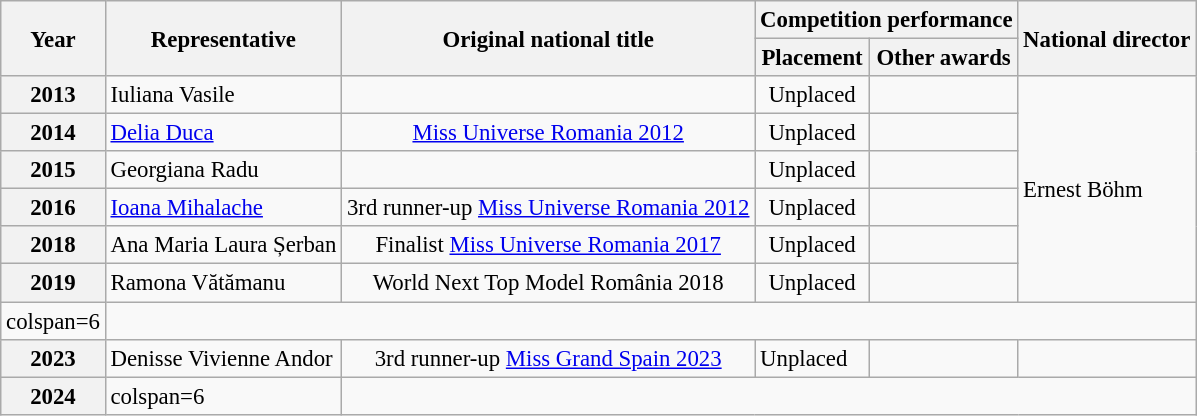<table class="wikitable" style="font-size:95%;">
<tr>
<th rowspan=2>Year</th>
<th rowspan=2>Representative</th>
<th rowspan=2>Original national title</th>
<th colspan=2>Competition performance</th>
<th rowspan=2>National director</th>
</tr>
<tr>
<th>Placement</th>
<th>Other awards</th>
</tr>
<tr>
<th>2013</th>
<td>Iuliana Vasile</td>
<td></td>
<td align=center>Unplaced</td>
<td></td>
<td rowspan=6>Ernest Böhm</td>
</tr>
<tr>
<th>2014</th>
<td><a href='#'>Delia Duca</a></td>
<td align=center><a href='#'>Miss Universe Romania 2012</a></td>
<td align=center>Unplaced</td>
<td></td>
</tr>
<tr>
<th>2015</th>
<td>Georgiana Radu</td>
<td></td>
<td align=center>Unplaced</td>
<td></td>
</tr>
<tr>
<th>2016</th>
<td><a href='#'>Ioana Mihalache</a></td>
<td align=center>3rd runner-up <a href='#'>Miss Universe Romania 2012</a></td>
<td align=center>Unplaced</td>
<td></td>
</tr>
<tr>
<th>2018</th>
<td>Ana Maria Laura Șerban</td>
<td align=center>Finalist <a href='#'>Miss Universe Romania 2017</a></td>
<td align=center>Unplaced</td>
<td></td>
</tr>
<tr>
<th>2019</th>
<td>Ramona Vătămanu</td>
<td align=center>World Next Top Model România 2018</td>
<td align=center>Unplaced</td>
<td></td>
</tr>
<tr>
<td>colspan=6 </td>
</tr>
<tr>
<th>2023</th>
<td>Denisse Vivienne Andor</td>
<td align=center>3rd runner-up <a href='#'>Miss Grand Spain 2023</a></td>
<td>Unplaced</td>
<td></td>
<td></td>
</tr>
<tr>
<th>2024</th>
<td>colspan=6 </td>
</tr>
</table>
